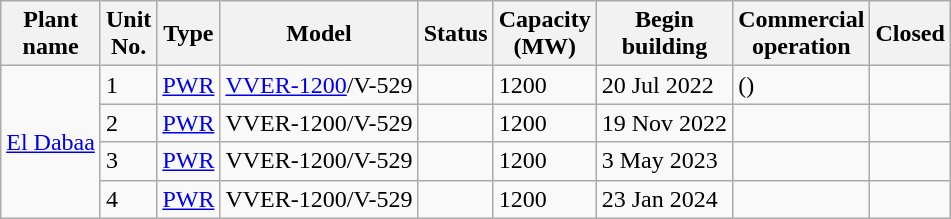<table class="wikitable sortable mw-datatable">
<tr>
<th>Plant<br>name</th>
<th>Unit<br>No.</th>
<th>Type</th>
<th>Model</th>
<th>Status</th>
<th>Capacity<br>(MW)</th>
<th>Begin<br>building</th>
<th>Commercial<br>operation</th>
<th>Closed</th>
</tr>
<tr>
<td rowspan=4><a href='#'>El Dabaa</a></td>
<td>1</td>
<td><a href='#'>PWR</a></td>
<td><a href='#'>VVER-1200</a>/V-529</td>
<td></td>
<td>1200</td>
<td>20 Jul 2022</td>
<td>()</td>
<td></td>
</tr>
<tr>
<td>2</td>
<td><a href='#'>PWR</a></td>
<td>VVER-1200/V-529</td>
<td></td>
<td>1200</td>
<td>19 Nov 2022</td>
<td></td>
<td></td>
</tr>
<tr>
<td>3</td>
<td><a href='#'>PWR</a></td>
<td>VVER-1200/V-529</td>
<td></td>
<td>1200</td>
<td>3 May 2023</td>
<td></td>
<td></td>
</tr>
<tr>
<td>4</td>
<td><a href='#'>PWR</a></td>
<td>VVER-1200/V-529</td>
<td></td>
<td>1200</td>
<td>23 Jan 2024</td>
<td></td>
<td></td>
</tr>
</table>
